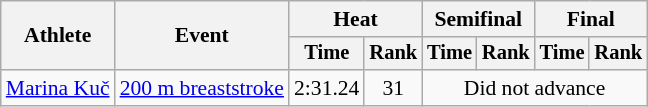<table class=wikitable style="font-size:90%">
<tr>
<th rowspan="2">Athlete</th>
<th rowspan="2">Event</th>
<th colspan="2">Heat</th>
<th colspan="2">Semifinal</th>
<th colspan="2">Final</th>
</tr>
<tr style="font-size:95%">
<th>Time</th>
<th>Rank</th>
<th>Time</th>
<th>Rank</th>
<th>Time</th>
<th>Rank</th>
</tr>
<tr align=center>
<td align=left><a href='#'>Marina Kuč</a></td>
<td align=left><a href='#'>200 m breaststroke</a></td>
<td>2:31.24</td>
<td>31</td>
<td colspan=4>Did not advance</td>
</tr>
</table>
